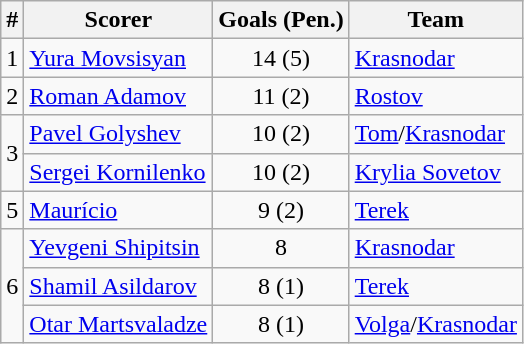<table class="wikitable">
<tr>
<th>#</th>
<th>Scorer</th>
<th>Goals (Pen.)</th>
<th>Team</th>
</tr>
<tr>
<td rowspan="1">1</td>
<td> <a href='#'>Yura Movsisyan</a></td>
<td align=center>14 (5)</td>
<td><a href='#'>Krasnodar</a></td>
</tr>
<tr>
<td rowspan="1">2</td>
<td> <a href='#'>Roman Adamov</a></td>
<td align=center>11 (2)</td>
<td><a href='#'>Rostov</a></td>
</tr>
<tr>
<td rowspan="2">3</td>
<td> <a href='#'>Pavel Golyshev</a></td>
<td align=center>10 (2)</td>
<td><a href='#'>Tom</a>/<a href='#'>Krasnodar</a></td>
</tr>
<tr>
<td> <a href='#'>Sergei Kornilenko</a></td>
<td align=center>10 (2)</td>
<td><a href='#'>Krylia Sovetov</a></td>
</tr>
<tr>
<td rowspan="1">5</td>
<td> <a href='#'>Maurício</a></td>
<td align=center>9 (2)</td>
<td><a href='#'>Terek</a></td>
</tr>
<tr>
<td rowspan="3">6</td>
<td> <a href='#'>Yevgeni Shipitsin</a></td>
<td align=center>8</td>
<td><a href='#'>Krasnodar</a></td>
</tr>
<tr>
<td> <a href='#'>Shamil Asildarov</a></td>
<td align=center>8 (1)</td>
<td><a href='#'>Terek</a></td>
</tr>
<tr>
<td> <a href='#'>Otar Martsvaladze</a></td>
<td align=center>8 (1)</td>
<td><a href='#'>Volga</a>/<a href='#'>Krasnodar</a></td>
</tr>
</table>
